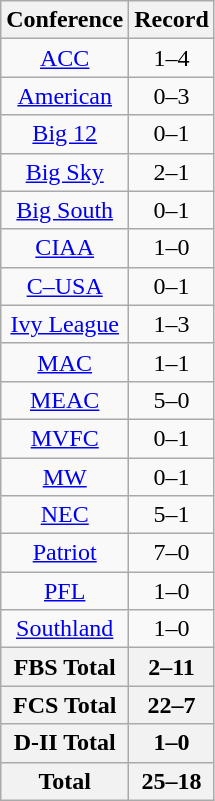<table class="wikitable">
<tr>
<th>Conference</th>
<th>Record</th>
</tr>
<tr>
<td align=center><a href='#'>ACC</a></td>
<td align=center>1–4</td>
</tr>
<tr>
<td align=center><a href='#'>American</a></td>
<td align=center>0–3</td>
</tr>
<tr>
<td align=center><a href='#'>Big 12</a></td>
<td align=center>0–1</td>
</tr>
<tr>
<td align=center><a href='#'>Big Sky</a></td>
<td align=center>2–1</td>
</tr>
<tr>
<td align=center><a href='#'>Big South</a></td>
<td align=center>0–1</td>
</tr>
<tr>
<td align=center><a href='#'>CIAA</a></td>
<td align=center>1–0</td>
</tr>
<tr>
<td align=center><a href='#'>C–USA</a></td>
<td align=center>0–1</td>
</tr>
<tr>
<td align=center><a href='#'>Ivy League</a></td>
<td align=center>1–3</td>
</tr>
<tr>
<td align=center><a href='#'>MAC</a></td>
<td align=center>1–1</td>
</tr>
<tr>
<td align=center><a href='#'>MEAC</a></td>
<td align=center>5–0</td>
</tr>
<tr>
<td align=center><a href='#'>MVFC</a></td>
<td align=center>0–1</td>
</tr>
<tr>
<td align=center><a href='#'>MW</a></td>
<td align=center>0–1</td>
</tr>
<tr>
<td align=center><a href='#'>NEC</a></td>
<td align=center>5–1</td>
</tr>
<tr>
<td align=center><a href='#'>Patriot</a></td>
<td align=center>7–0</td>
</tr>
<tr>
<td align=center><a href='#'>PFL</a></td>
<td align=center>1–0</td>
</tr>
<tr>
<td align=center><a href='#'>Southland</a></td>
<td align=center>1–0</td>
</tr>
<tr>
<th>FBS Total</th>
<th>2–11</th>
</tr>
<tr>
<th>FCS Total</th>
<th>22–7</th>
</tr>
<tr>
<th>D-II Total</th>
<th>1–0</th>
</tr>
<tr>
<th>Total</th>
<th>25–18</th>
</tr>
</table>
